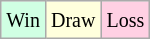<table class="wikitable">
<tr>
<td style="background-color: #d0ffe3;"><small>Win</small></td>
<td style="background-color: #ffffdd;"><small>Draw</small></td>
<td style="background-color: #ffd0e3;"><small>Loss</small></td>
</tr>
</table>
